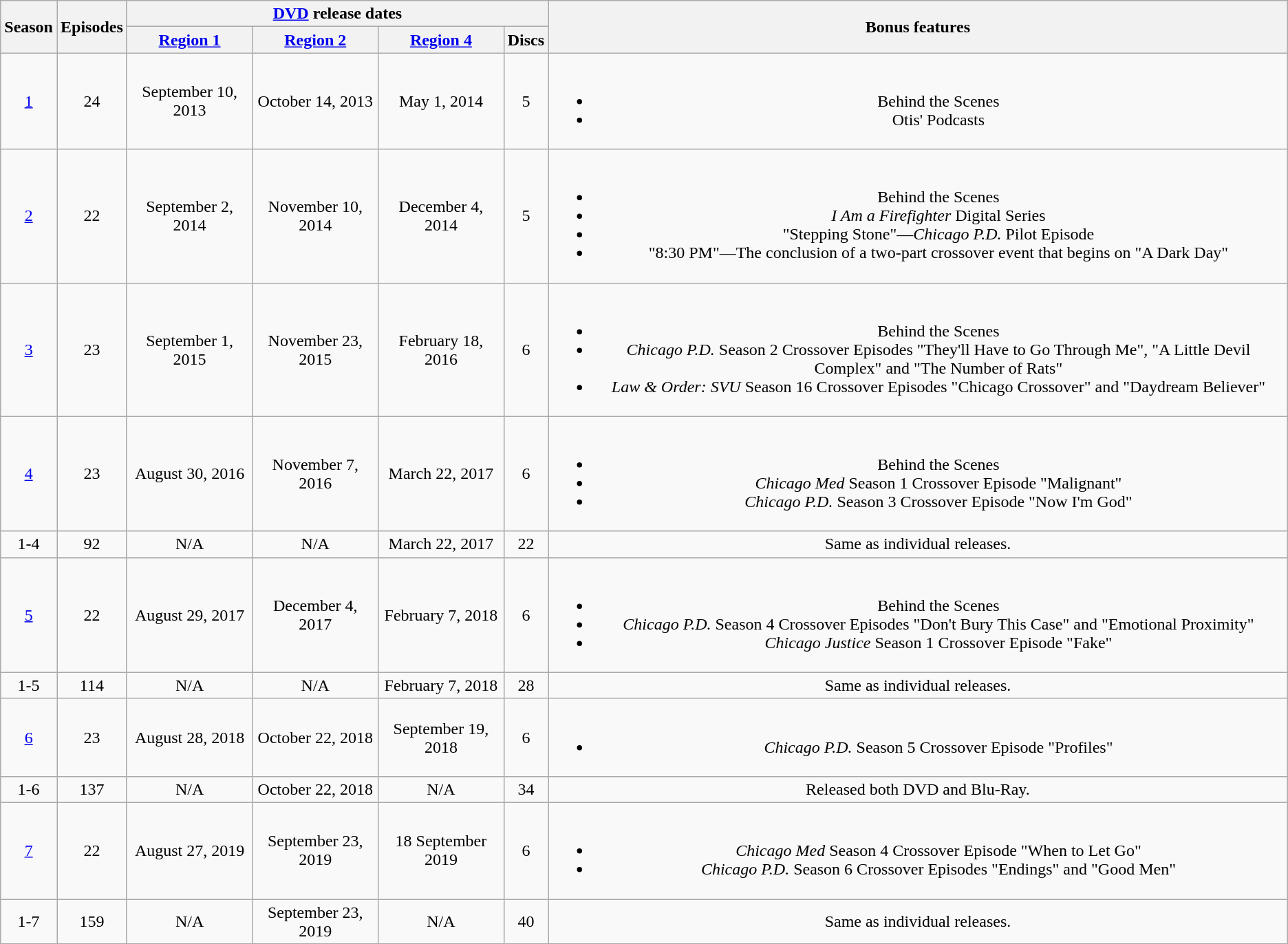<table class="wikitable plainrowheaders" style="text-align: center;">
<tr>
<th scope="col" rowspan="2">Season</th>
<th scope="col" rowspan="2">Episodes</th>
<th scope="col" colspan="4"><a href='#'>DVD</a> release dates</th>
<th scope="col" rowspan="2">Bonus features</th>
</tr>
<tr>
<th scope="col"><a href='#'>Region 1</a></th>
<th scope="col"><a href='#'>Region 2</a></th>
<th scope="col"><a href='#'>Region 4</a></th>
<th scope="col">Discs</th>
</tr>
<tr>
<td scope="row"><a href='#'>1</a></td>
<td>24</td>
<td>September 10, 2013</td>
<td>October 14, 2013</td>
<td>May 1, 2014</td>
<td>5</td>
<td><br><ul><li>Behind the Scenes</li><li>Otis' Podcasts</li></ul></td>
</tr>
<tr>
<td scope="row"><a href='#'>2</a></td>
<td>22</td>
<td>September 2, 2014</td>
<td>November 10, 2014</td>
<td>December 4, 2014</td>
<td>5</td>
<td><br><ul><li>Behind the Scenes</li><li><em>I Am a Firefighter</em> Digital Series</li><li>"Stepping Stone"—<em>Chicago P.D.</em> Pilot Episode</li><li>"8:30 PM"—The conclusion of a two-part crossover event that begins on "A Dark Day"</li></ul></td>
</tr>
<tr>
<td scope="row"><a href='#'>3</a></td>
<td>23</td>
<td>September 1, 2015</td>
<td>November 23, 2015</td>
<td>February 18, 2016</td>
<td>6</td>
<td><br><ul><li>Behind the Scenes</li><li><em>Chicago P.D.</em> Season 2 Crossover Episodes "They'll Have to Go Through Me", "A Little Devil Complex" and "The Number of Rats"</li><li><em>Law & Order: SVU</em> Season 16 Crossover Episodes "Chicago Crossover" and "Daydream Believer"</li></ul></td>
</tr>
<tr>
<td scope="row"><a href='#'>4</a></td>
<td>23</td>
<td>August 30, 2016</td>
<td>November 7, 2016</td>
<td>March 22, 2017</td>
<td>6</td>
<td><br><ul><li>Behind the Scenes</li><li><em>Chicago Med</em> Season 1 Crossover Episode "Malignant"</li><li><em>Chicago P.D.</em> Season 3 Crossover Episode "Now I'm God"</li></ul></td>
</tr>
<tr>
<td>1-4</td>
<td>92</td>
<td>N/A</td>
<td>N/A</td>
<td>March 22, 2017</td>
<td>22</td>
<td>Same as individual releases.</td>
</tr>
<tr>
<td scope="row"><a href='#'>5</a></td>
<td>22</td>
<td>August 29, 2017</td>
<td>December 4, 2017</td>
<td>February 7, 2018</td>
<td>6</td>
<td><br><ul><li>Behind the Scenes</li><li><em>Chicago P.D.</em> Season 4 Crossover Episodes "Don't Bury This Case" and "Emotional Proximity"</li><li><em>Chicago Justice</em> Season 1 Crossover Episode "Fake"</li></ul></td>
</tr>
<tr>
<td>1-5</td>
<td>114</td>
<td>N/A</td>
<td>N/A</td>
<td>February 7, 2018</td>
<td>28</td>
<td>Same as individual releases.</td>
</tr>
<tr>
<td scope="row"><a href='#'>6</a></td>
<td>23</td>
<td>August 28, 2018</td>
<td>October 22, 2018</td>
<td>September 19, 2018</td>
<td>6</td>
<td><br><ul><li><em>Chicago P.D.</em> Season 5 Crossover Episode "Profiles"</li></ul></td>
</tr>
<tr>
<td>1-6</td>
<td>137</td>
<td>N/A</td>
<td>October 22, 2018</td>
<td>N/A</td>
<td>34</td>
<td>Released both DVD and Blu-Ray.</td>
</tr>
<tr>
<td scope="row"><a href='#'>7</a></td>
<td>22</td>
<td>August 27, 2019</td>
<td>September 23, 2019</td>
<td>18 September 2019</td>
<td>6</td>
<td><br><ul><li><em>Chicago Med</em> Season 4 Crossover Episode "When to Let Go"</li><li><em>Chicago P.D.</em> Season 6 Crossover Episodes "Endings" and "Good Men"</li></ul></td>
</tr>
<tr>
<td>1-7</td>
<td>159</td>
<td>N/A</td>
<td>September 23, 2019 </td>
<td>N/A</td>
<td>40</td>
<td>Same as individual releases.</td>
</tr>
</table>
